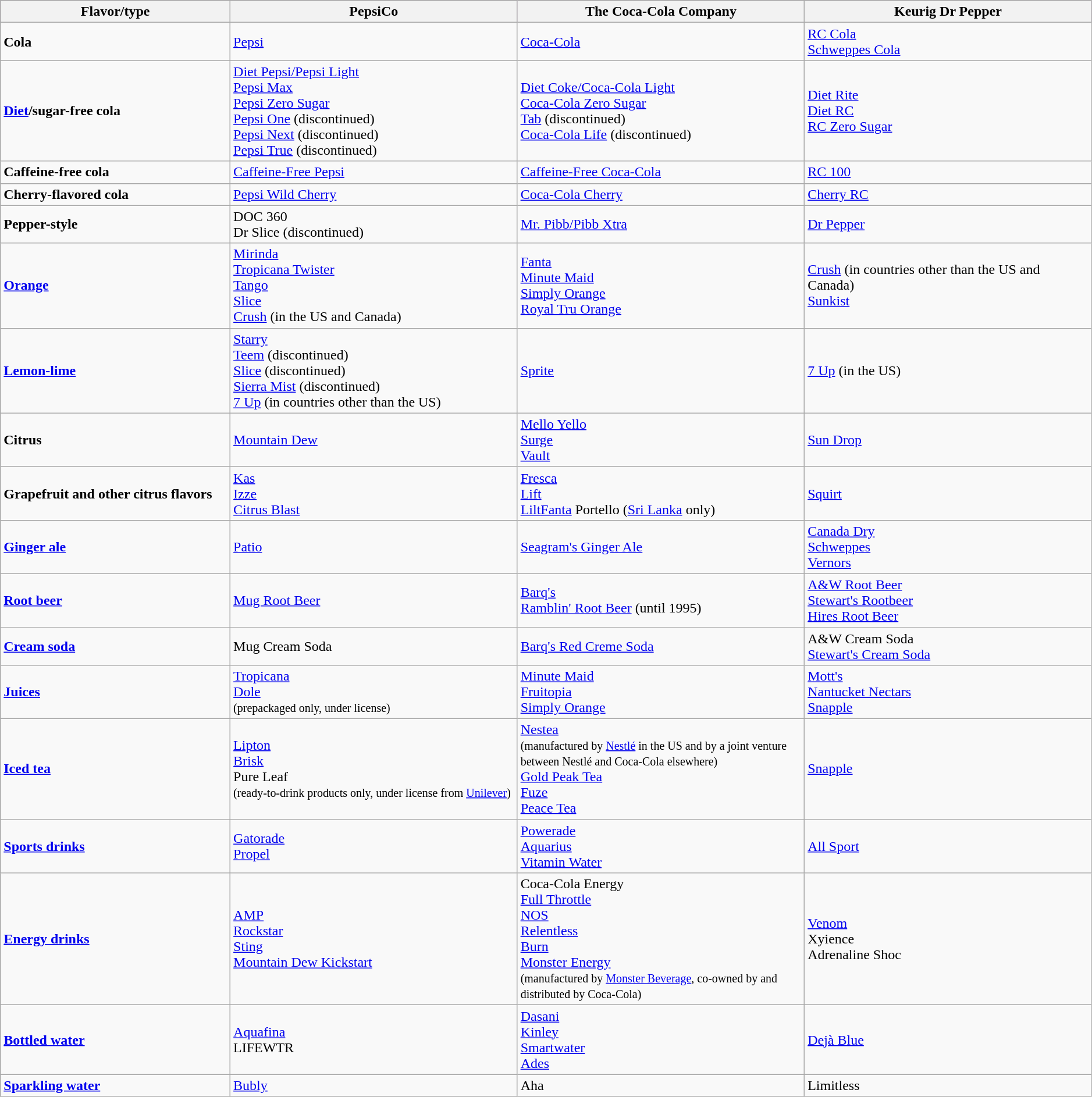<table class="wikitable" style="width:99%;">
<tr style="background:#b9b;">
<th style="width:20%;">Flavor/type</th>
<th style="width:25%;">PepsiCo</th>
<th style="width:25%;">The Coca-Cola Company</th>
<th style="width:25%;">Keurig Dr Pepper</th>
</tr>
<tr>
<td><strong>Cola</strong></td>
<td><a href='#'>Pepsi</a></td>
<td><a href='#'>Coca-Cola</a></td>
<td><a href='#'>RC Cola</a><br><a href='#'>Schweppes Cola</a></td>
</tr>
<tr>
<td><strong><a href='#'>Diet</a>/sugar-free cola</strong></td>
<td><a href='#'>Diet Pepsi/Pepsi Light</a><br><a href='#'>Pepsi Max</a><br><a href='#'>Pepsi Zero Sugar</a><br><a href='#'>Pepsi One</a> (discontinued)<br><a href='#'>Pepsi Next</a> (discontinued)<br><a href='#'>Pepsi True</a> (discontinued)</td>
<td><a href='#'>Diet Coke/Coca-Cola Light</a><br><a href='#'>Coca-Cola Zero Sugar</a><br><a href='#'>Tab</a> (discontinued)<br><a href='#'>Coca-Cola Life</a> (discontinued)</td>
<td><a href='#'>Diet Rite</a><br><a href='#'>Diet RC</a><br><a href='#'>RC Zero Sugar</a></td>
</tr>
<tr>
<td><strong>Caffeine-free cola</strong></td>
<td><a href='#'>Caffeine-Free Pepsi</a></td>
<td><a href='#'>Caffeine-Free Coca-Cola</a></td>
<td><a href='#'>RC 100</a></td>
</tr>
<tr>
<td><strong>Cherry-flavored cola</strong></td>
<td><a href='#'>Pepsi Wild Cherry</a></td>
<td><a href='#'>Coca-Cola Cherry</a></td>
<td><a href='#'>Cherry RC</a></td>
</tr>
<tr>
<td><strong>Pepper-style</strong></td>
<td>DOC 360<br>Dr Slice (discontinued)</td>
<td><a href='#'>Mr. Pibb/Pibb Xtra</a></td>
<td><a href='#'>Dr Pepper</a></td>
</tr>
<tr>
<td><strong><a href='#'>Orange</a></strong></td>
<td><a href='#'>Mirinda</a><br><a href='#'>Tropicana Twister</a><br><a href='#'>Tango</a><br><a href='#'>Slice</a><br><a href='#'>Crush</a> (in the US and Canada)</td>
<td><a href='#'>Fanta</a><br><a href='#'>Minute Maid</a><br><a href='#'>Simply Orange</a><br><a href='#'>Royal Tru Orange</a></td>
<td><a href='#'>Crush</a> (in countries other than the US and Canada)<br><a href='#'>Sunkist</a></td>
</tr>
<tr>
<td><strong><a href='#'>Lemon-lime</a></strong></td>
<td><a href='#'>Starry</a><br><a href='#'>Teem</a> (discontinued)<br><a href='#'>Slice</a> (discontinued)<br><a href='#'>Sierra Mist</a> (discontinued)<br><a href='#'>7 Up</a> (in countries other than the US)</td>
<td><a href='#'>Sprite</a></td>
<td><a href='#'>7 Up</a> (in the US)</td>
</tr>
<tr>
<td><strong>Citrus</strong></td>
<td><a href='#'>Mountain Dew</a></td>
<td><a href='#'>Mello Yello</a><br><a href='#'>Surge</a><br><a href='#'>Vault</a></td>
<td><a href='#'>Sun Drop</a></td>
</tr>
<tr>
<td><strong>Grapefruit and other citrus flavors</strong></td>
<td><a href='#'>Kas</a><br><a href='#'>Izze</a><br><a href='#'>Citrus Blast</a></td>
<td><a href='#'>Fresca</a><br><a href='#'>Lift</a><br><a href='#'>Lilt</a><a href='#'>Fanta</a> Portello (<a href='#'>Sri Lanka</a> only)</td>
<td><a href='#'>Squirt</a></td>
</tr>
<tr>
<td><strong><a href='#'>Ginger ale</a></strong></td>
<td><a href='#'>Patio</a></td>
<td><a href='#'>Seagram's Ginger Ale</a></td>
<td><a href='#'>Canada Dry</a><br><a href='#'>Schweppes</a><br><a href='#'>Vernors</a></td>
</tr>
<tr>
<td><strong><a href='#'>Root beer</a></strong></td>
<td><a href='#'>Mug Root Beer</a></td>
<td><a href='#'>Barq's</a><br><a href='#'>Ramblin' Root Beer</a> (until 1995)</td>
<td><a href='#'>A&W Root Beer</a><br> <a href='#'>Stewart's Rootbeer</a><br><a href='#'>Hires Root Beer</a></td>
</tr>
<tr>
<td><strong><a href='#'>Cream soda</a></strong></td>
<td>Mug Cream Soda</td>
<td><a href='#'>Barq's Red Creme Soda</a></td>
<td>A&W Cream Soda<br><a href='#'>Stewart's Cream Soda</a></td>
</tr>
<tr>
<td><strong><a href='#'>Juices</a></strong></td>
<td><a href='#'>Tropicana</a><br><a href='#'>Dole</a><br><small>(prepackaged only, under license)</small></td>
<td><a href='#'>Minute Maid</a><br><a href='#'>Fruitopia</a><br><a href='#'>Simply Orange</a></td>
<td><a href='#'>Mott's</a><br><a href='#'>Nantucket Nectars</a><br><a href='#'>Snapple</a></td>
</tr>
<tr>
<td><strong><a href='#'>Iced tea</a></strong></td>
<td><a href='#'>Lipton</a> <br><a href='#'>Brisk</a> <br> Pure Leaf<br><small>(ready-to-drink products only, under license from <a href='#'>Unilever</a>)</small></td>
<td><a href='#'>Nestea</a> <br><small>(manufactured by <a href='#'>Nestlé</a> in the US and by a joint venture between Nestlé and Coca-Cola elsewhere)</small><br><a href='#'>Gold Peak Tea</a><br> <a href='#'>Fuze</a><br> <a href='#'>Peace Tea</a></td>
<td><a href='#'>Snapple</a></td>
</tr>
<tr>
<td><strong><a href='#'>Sports drinks</a></strong></td>
<td><a href='#'>Gatorade</a><br><a href='#'>Propel</a></td>
<td><a href='#'>Powerade</a><br><a href='#'>Aquarius</a><br><a href='#'>Vitamin Water</a></td>
<td><a href='#'>All Sport</a></td>
</tr>
<tr>
<td><strong><a href='#'>Energy drinks</a></strong></td>
<td><a href='#'>AMP</a><br><a href='#'>Rockstar</a><br><a href='#'>Sting</a><br><a href='#'>Mountain Dew Kickstart</a></td>
<td>Coca-Cola Energy<br><a href='#'>Full Throttle</a><br><a href='#'>NOS</a><br><a href='#'>Relentless</a><br><a href='#'>Burn</a><br><a href='#'>Monster Energy</a> <br><small>(manufactured by <a href='#'>Monster Beverage</a>, co-owned by and distributed by Coca-Cola)</small></td>
<td><a href='#'>Venom</a><br>Xyience<br>Adrenaline Shoc</td>
</tr>
<tr>
<td><strong><a href='#'>Bottled water</a></strong></td>
<td><a href='#'>Aquafina</a> <br> LIFEWTR</td>
<td><a href='#'>Dasani</a> <br> <a href='#'>Kinley</a> <br> <a href='#'>Smartwater</a><br> <a href='#'>Ades</a></td>
<td><a href='#'>Dejà Blue</a></td>
</tr>
<tr>
<td><strong><a href='#'>Sparkling water</a></strong></td>
<td><a href='#'>Bubly</a></td>
<td>Aha</td>
<td>Limitless</td>
</tr>
</table>
